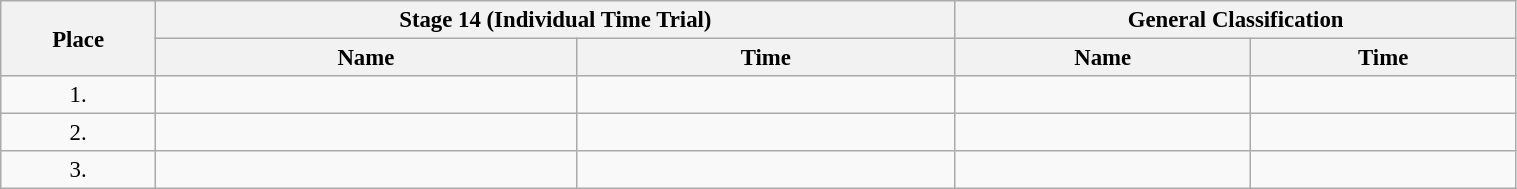<table class=wikitable style="font-size:95%" width="80%">
<tr>
<th rowspan="2">Place</th>
<th colspan="2">Stage 14 (Individual Time Trial)</th>
<th colspan="2">General Classification</th>
</tr>
<tr>
<th>Name</th>
<th>Time</th>
<th>Name</th>
<th>Time</th>
</tr>
<tr>
<td align="center">1.</td>
<td></td>
<td></td>
<td></td>
<td></td>
</tr>
<tr>
<td align="center">2.</td>
<td></td>
<td></td>
<td></td>
<td></td>
</tr>
<tr>
<td align="center">3.</td>
<td></td>
<td></td>
<td></td>
<td></td>
</tr>
</table>
